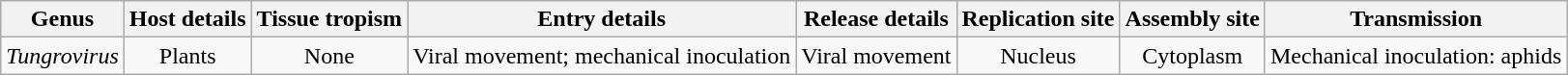<table class="wikitable sortable" style="text-align:center">
<tr>
<th>Genus</th>
<th>Host details</th>
<th>Tissue tropism</th>
<th>Entry details</th>
<th>Release details</th>
<th>Replication site</th>
<th>Assembly site</th>
<th>Transmission</th>
</tr>
<tr>
<td><em>Tungrovirus</em></td>
<td>Plants</td>
<td>None</td>
<td>Viral movement; mechanical inoculation</td>
<td>Viral movement</td>
<td>Nucleus</td>
<td>Cytoplasm</td>
<td>Mechanical inoculation: aphids</td>
</tr>
</table>
